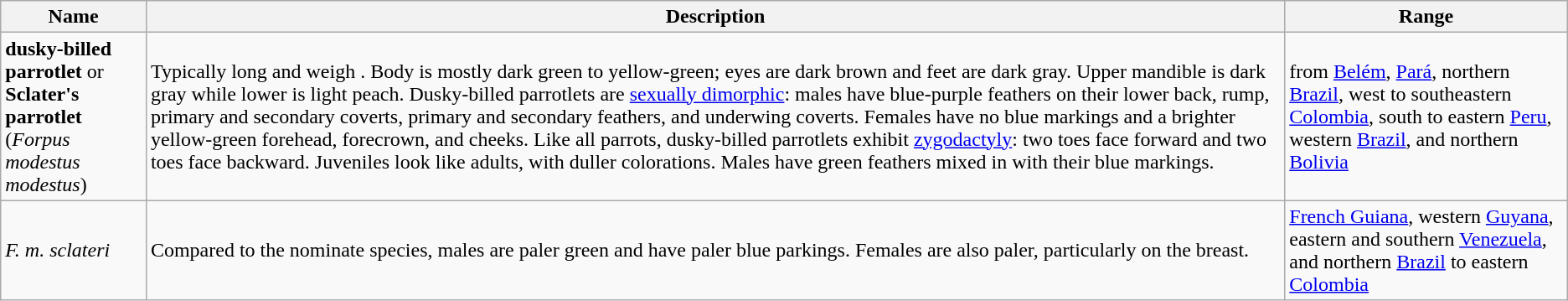<table class="wikitable">
<tr>
<th>Name</th>
<th>Description</th>
<th>Range</th>
</tr>
<tr>
<td><strong>dusky-billed parrotlet</strong> or <strong>Sclater's parrotlet</strong><br>(<em>Forpus modestus modestus</em>)</td>
<td>Typically  long and weigh . Body is mostly dark green to yellow-green; eyes are dark brown and feet are dark gray. Upper mandible is dark gray while lower is light peach. Dusky-billed parrotlets are <a href='#'>sexually dimorphic</a>: males have blue-purple feathers on their lower back, rump, primary and secondary coverts, primary and secondary feathers, and underwing coverts. Females have no blue markings and a brighter yellow-green forehead, forecrown, and cheeks. Like all parrots, dusky-billed parrotlets exhibit <a href='#'>zygodactyly</a>: two toes face forward and two toes face backward. Juveniles look like adults, with duller colorations. Males have green feathers mixed in with their blue markings.</td>
<td>from <a href='#'>Belém</a>, <a href='#'>Pará</a>, northern <a href='#'>Brazil</a>, west to southeastern <a href='#'>Colombia</a>, south to eastern <a href='#'>Peru</a>, western <a href='#'>Brazil</a>, and northern <a href='#'>Bolivia</a></td>
</tr>
<tr>
<td><em>F. m. sclateri</em></td>
<td>Compared to the nominate species, males are paler green and have paler blue parkings. Females are also paler, particularly on the breast.</td>
<td><a href='#'>French Guiana</a>, western <a href='#'>Guyana</a>, eastern and southern <a href='#'>Venezuela</a>, and northern <a href='#'>Brazil</a> to eastern <a href='#'>Colombia</a></td>
</tr>
</table>
